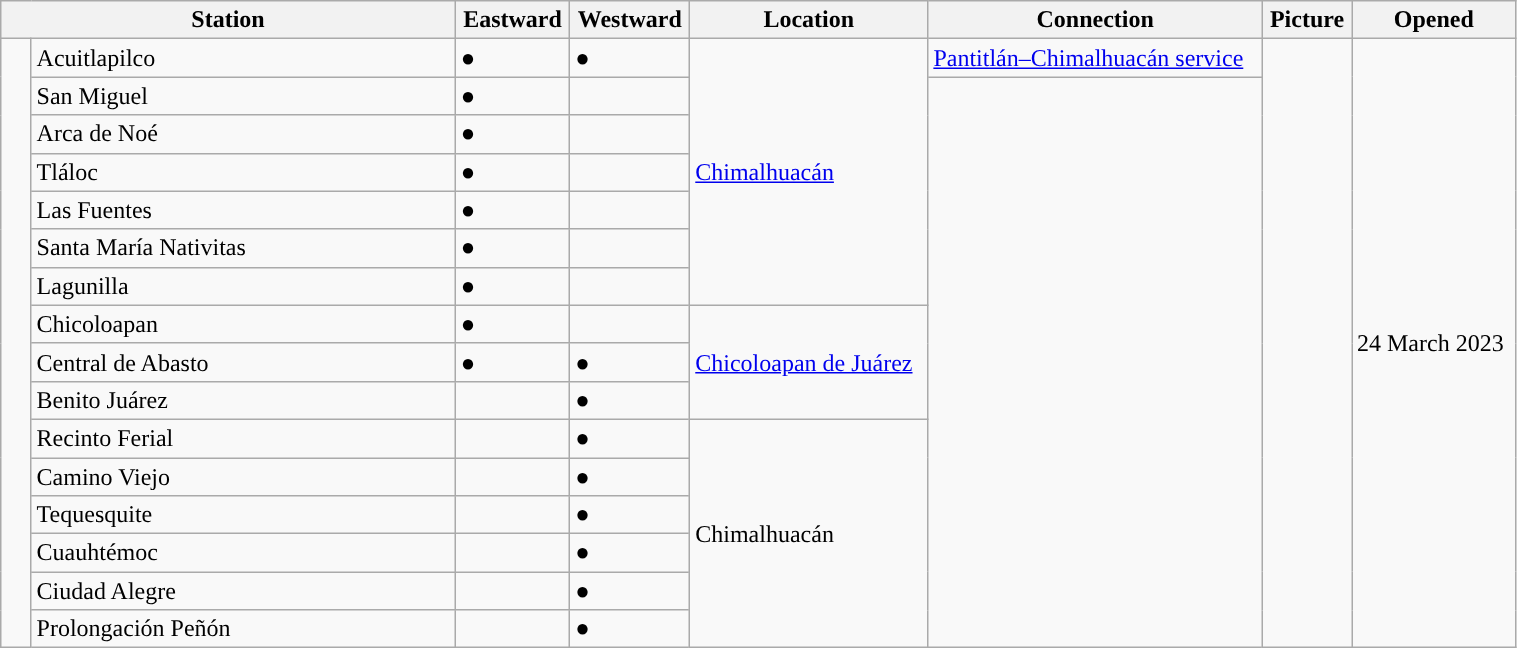<table width="80%"  class="wikitable">
<tr>
<th colspan="2" align="center" width="30%">Station</th>
<th align="center">Eastward</th>
<th align="center">Westward</th>
<th align="center">Location</th>
<th align="center">Connection</th>
<th align="center">Picture</th>
<th align="center">Opened</th>
</tr>
<tr>
<td rowspan="16" width="2%"> </td>
<td> Acuitlapilco</td>
<td>●</td>
<td>●</td>
<td rowspan="7"><a href='#'>Chimalhuacán</a></td>
<td> <a href='#'>Pantitlán–Chimalhuacán service</a></td>
<td rowspan="16"></td>
<td rowspan="16">24 March 2023</td>
</tr>
<tr>
<td> San Miguel</td>
<td>●</td>
<td></td>
<td rowspan="15"></td>
</tr>
<tr>
<td> Arca de Noé</td>
<td>●</td>
<td></td>
</tr>
<tr>
<td> Tláloc</td>
<td>●</td>
<td></td>
</tr>
<tr>
<td> Las Fuentes</td>
<td>●</td>
<td></td>
</tr>
<tr>
<td> Santa María Nativitas</td>
<td>●</td>
<td></td>
</tr>
<tr>
<td> Lagunilla</td>
<td>●</td>
<td></td>
</tr>
<tr>
<td> Chicoloapan</td>
<td>●</td>
<td></td>
<td rowspan="3"><a href='#'>Chicoloapan de Juárez</a></td>
</tr>
<tr>
<td> Central de Abasto</td>
<td>●</td>
<td>●</td>
</tr>
<tr>
<td> Benito Juárez</td>
<td></td>
<td>●</td>
</tr>
<tr>
<td> Recinto Ferial</td>
<td></td>
<td>●</td>
<td rowspan="6">Chimalhuacán</td>
</tr>
<tr>
<td> Camino Viejo</td>
<td></td>
<td>●</td>
</tr>
<tr>
<td> Tequesquite</td>
<td></td>
<td>●</td>
</tr>
<tr>
<td> Cuauhtémoc</td>
<td></td>
<td>●</td>
</tr>
<tr>
<td> Ciudad Alegre</td>
<td></td>
<td>●</td>
</tr>
<tr>
<td> Prolongación Peñón</td>
<td></td>
<td>●</td>
</tr>
</table>
